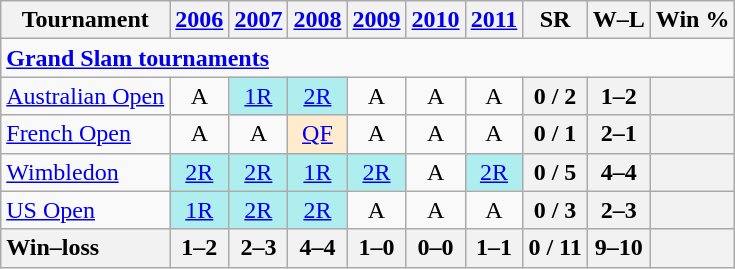<table class=wikitable style=text-align:center>
<tr>
<th>Tournament</th>
<th><a href='#'>2006</a></th>
<th><a href='#'>2007</a></th>
<th><a href='#'>2008</a></th>
<th><a href='#'>2009</a></th>
<th><a href='#'>2010</a></th>
<th><a href='#'>2011</a></th>
<th>SR</th>
<th>W–L</th>
<th>Win %</th>
</tr>
<tr>
<td colspan=25 style=text-align:left><a href='#'><strong>Grand Slam tournaments</strong></a></td>
</tr>
<tr>
<td align=left><a href='#'>Australian Open</a></td>
<td>A</td>
<td bgcolor=afeeee><a href='#'>1R</a></td>
<td bgcolor=afeeee><a href='#'>2R</a></td>
<td>A</td>
<td>A</td>
<td>A</td>
<th>0 / 2</th>
<th>1–2</th>
<th></th>
</tr>
<tr>
<td align=left><a href='#'>French Open</a></td>
<td>A</td>
<td>A</td>
<td bgcolor=ffebcd><a href='#'>QF</a></td>
<td>A</td>
<td>A</td>
<td>A</td>
<th>0 / 1</th>
<th>2–1</th>
<th></th>
</tr>
<tr>
<td align=left><a href='#'>Wimbledon</a></td>
<td bgcolor=afeeee><a href='#'>2R</a></td>
<td bgcolor=afeeee><a href='#'>2R</a></td>
<td bgcolor=afeeee><a href='#'>1R</a></td>
<td bgcolor=afeeee><a href='#'>2R</a></td>
<td>A</td>
<td bgcolor=afeeee><a href='#'>2R</a></td>
<th>0 / 5</th>
<th>4–4</th>
<th></th>
</tr>
<tr>
<td align=left><a href='#'>US Open</a></td>
<td bgcolor=afeeee><a href='#'>1R</a></td>
<td bgcolor=afeeee><a href='#'>2R</a></td>
<td bgcolor=afeeee><a href='#'>2R</a></td>
<td>A</td>
<td>A</td>
<td>A</td>
<th>0 / 3</th>
<th>2–3</th>
<th></th>
</tr>
<tr>
<th style=text-align:left>Win–loss</th>
<th>1–2</th>
<th>2–3</th>
<th>4–4</th>
<th>1–0</th>
<th>0–0</th>
<th>1–1</th>
<th>0 / 11</th>
<th>9–10</th>
<th></th>
</tr>
</table>
